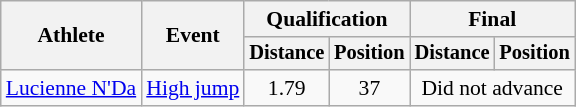<table class="wikitable" style="font-size:90%">
<tr>
<th rowspan="2">Athlete</th>
<th rowspan="2">Event</th>
<th colspan="2">Qualification</th>
<th colspan="2">Final</th>
</tr>
<tr style="font-size:95%">
<th>Distance</th>
<th>Position</th>
<th>Distance</th>
<th>Position</th>
</tr>
<tr align=center>
<td align=left><a href='#'>Lucienne N'Da</a></td>
<td align=left><a href='#'>High jump</a></td>
<td>1.79</td>
<td>37</td>
<td colspan=2>Did not advance</td>
</tr>
</table>
